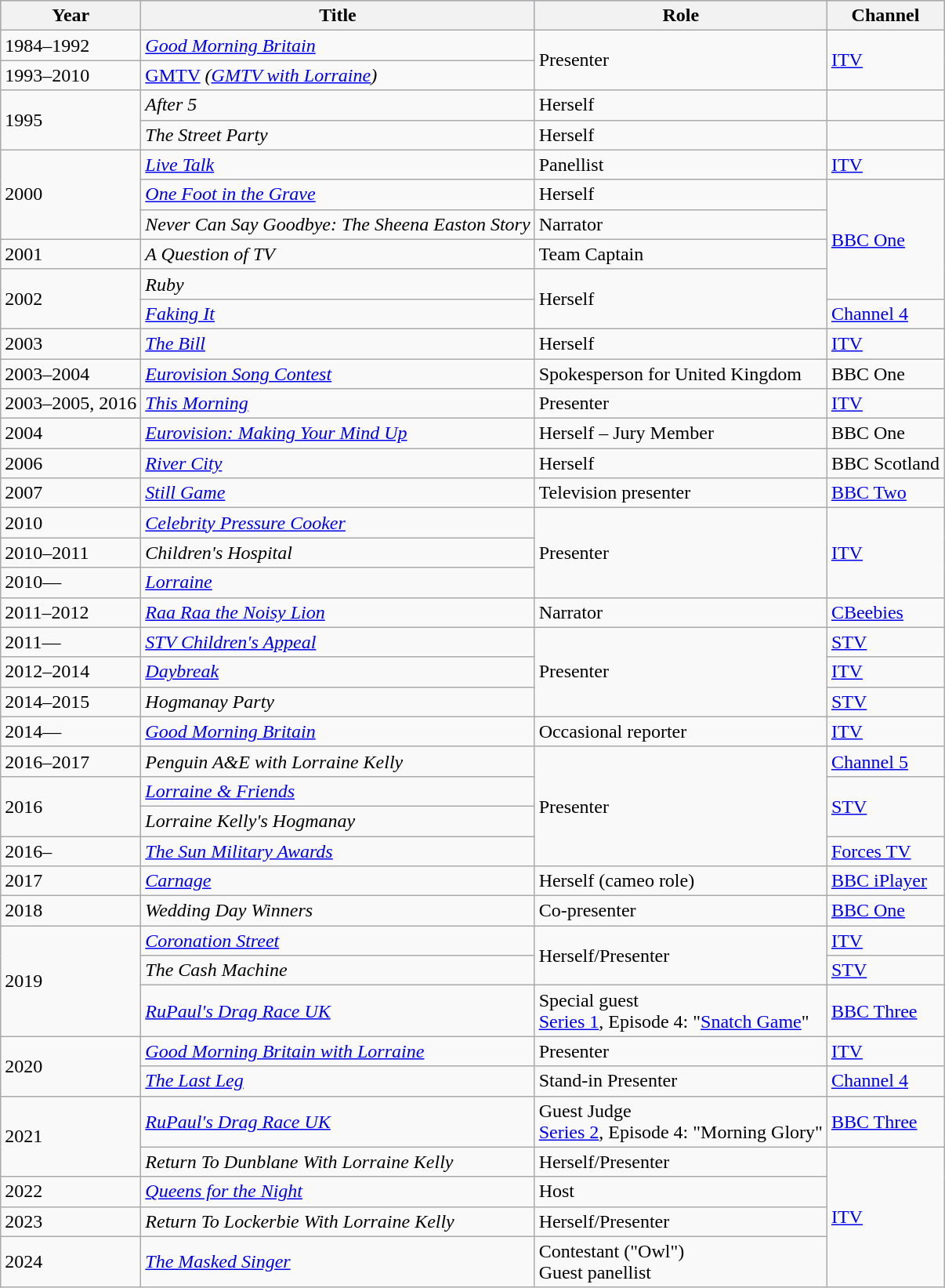<table class="wikitable">
<tr style="background:#b0c4de; text-align:center;">
<th>Year</th>
<th>Title</th>
<th>Role</th>
<th>Channel</th>
</tr>
<tr>
<td>1984–1992</td>
<td><em><a href='#'>Good Morning Britain</a></em></td>
<td rowspan="2">Presenter</td>
<td rowspan=2><a href='#'>ITV</a></td>
</tr>
<tr>
<td>1993–2010</td>
<td><a href='#'>GMTV</a> <em>(<a href='#'>GMTV with Lorraine</a>)</em></td>
</tr>
<tr>
<td rowspan="2">1995</td>
<td><em>After 5</em></td>
<td>Herself</td>
<td></td>
</tr>
<tr>
<td><em>The Street Party</em></td>
<td>Herself</td>
<td></td>
</tr>
<tr>
<td rowspan="3">2000</td>
<td><em><a href='#'>Live Talk</a></em></td>
<td>Panellist</td>
<td><a href='#'>ITV</a></td>
</tr>
<tr>
<td><em><a href='#'>One Foot in the Grave</a></em></td>
<td>Herself</td>
<td rowspan="4"><a href='#'>BBC One</a></td>
</tr>
<tr>
<td><em>Never Can Say Goodbye: The Sheena Easton Story</em></td>
<td>Narrator</td>
</tr>
<tr>
<td>2001</td>
<td><em>A Question of TV</em></td>
<td>Team Captain</td>
</tr>
<tr>
<td rowspan="2">2002</td>
<td><em>Ruby</em></td>
<td rowspan="2">Herself</td>
</tr>
<tr>
<td><em><a href='#'>Faking It</a></em></td>
<td><a href='#'>Channel 4</a></td>
</tr>
<tr>
<td>2003</td>
<td><em><a href='#'>The Bill</a></em></td>
<td>Herself</td>
<td><a href='#'>ITV</a></td>
</tr>
<tr>
<td>2003–2004</td>
<td><em><a href='#'>Eurovision Song Contest</a></em></td>
<td>Spokesperson for United Kingdom</td>
<td>BBC One</td>
</tr>
<tr>
<td>2003–2005, 2016</td>
<td><em><a href='#'>This Morning</a></em></td>
<td>Presenter</td>
<td><a href='#'>ITV</a></td>
</tr>
<tr>
<td>2004</td>
<td><em><a href='#'>Eurovision: Making Your Mind Up</a></em></td>
<td>Herself – Jury Member</td>
<td>BBC One</td>
</tr>
<tr>
<td>2006</td>
<td><em><a href='#'>River City</a></em></td>
<td>Herself</td>
<td>BBC Scotland</td>
</tr>
<tr>
<td>2007</td>
<td><em><a href='#'>Still Game</a></em></td>
<td>Television presenter</td>
<td><a href='#'>BBC Two</a></td>
</tr>
<tr>
<td>2010</td>
<td><em><a href='#'>Celebrity Pressure Cooker</a></em></td>
<td rowspan="3">Presenter</td>
<td rowspan="3"><a href='#'>ITV</a></td>
</tr>
<tr>
<td>2010–2011</td>
<td><em>Children's Hospital</em></td>
</tr>
<tr>
<td>2010—</td>
<td><em><a href='#'>Lorraine</a></em></td>
</tr>
<tr>
<td>2011–2012</td>
<td><em><a href='#'>Raa Raa the Noisy Lion</a></em></td>
<td>Narrator</td>
<td><a href='#'>CBeebies</a></td>
</tr>
<tr>
<td>2011—</td>
<td><em><a href='#'>STV Children's Appeal</a></em></td>
<td rowspan="3">Presenter</td>
<td><a href='#'>STV</a></td>
</tr>
<tr>
<td>2012–2014</td>
<td><em><a href='#'>Daybreak</a></em></td>
<td><a href='#'>ITV</a></td>
</tr>
<tr>
<td>2014–2015</td>
<td><em>Hogmanay Party</em></td>
<td><a href='#'>STV</a></td>
</tr>
<tr>
<td>2014—</td>
<td><em><a href='#'>Good Morning Britain</a></em></td>
<td>Occasional reporter</td>
<td><a href='#'>ITV</a></td>
</tr>
<tr>
<td>2016–2017</td>
<td><em>Penguin A&E with Lorraine Kelly</em></td>
<td rowspan="4">Presenter</td>
<td><a href='#'>Channel 5</a></td>
</tr>
<tr>
<td rowspan=2>2016</td>
<td><em><a href='#'>Lorraine & Friends</a></em></td>
<td rowspan="2"><a href='#'>STV</a></td>
</tr>
<tr>
<td><em>Lorraine Kelly's Hogmanay</em></td>
</tr>
<tr>
<td>2016–</td>
<td><em><a href='#'>The Sun Military Awards</a></em></td>
<td><a href='#'>Forces TV</a></td>
</tr>
<tr>
<td>2017</td>
<td><em><a href='#'>Carnage</a></em></td>
<td>Herself (cameo role)</td>
<td><a href='#'>BBC iPlayer</a></td>
</tr>
<tr>
<td>2018</td>
<td><em>Wedding Day Winners</em></td>
<td>Co-presenter</td>
<td><a href='#'>BBC One</a></td>
</tr>
<tr>
<td rowspan=3>2019</td>
<td><em><a href='#'>Coronation Street</a></em></td>
<td rowspan=2>Herself/Presenter</td>
<td><a href='#'>ITV</a></td>
</tr>
<tr>
<td><em>The Cash Machine</em></td>
<td><a href='#'>STV</a></td>
</tr>
<tr>
<td><em><a href='#'>RuPaul's Drag Race UK</a></em></td>
<td>Special guest<br><a href='#'>Series 1</a>, Episode 4: "<a href='#'>Snatch Game</a>"</td>
<td><a href='#'>BBC Three</a></td>
</tr>
<tr>
<td rowspan=2>2020</td>
<td><em><a href='#'>Good Morning Britain with Lorraine</a></em></td>
<td>Presenter</td>
<td><a href='#'>ITV</a></td>
</tr>
<tr>
<td><em><a href='#'>The Last Leg</a></em></td>
<td>Stand-in Presenter</td>
<td><a href='#'>Channel 4</a></td>
</tr>
<tr>
<td rowspan=2>2021</td>
<td><em><a href='#'>RuPaul's Drag Race UK</a></em></td>
<td>Guest Judge<br><a href='#'>Series 2</a>, Episode 4: "Morning Glory"</td>
<td><a href='#'>BBC Three</a></td>
</tr>
<tr>
<td><em>Return To Dunblane With Lorraine Kelly</em></td>
<td>Herself/Presenter</td>
<td rowspan=4><a href='#'>ITV</a></td>
</tr>
<tr>
<td>2022</td>
<td><em><a href='#'>Queens for the Night</a></em></td>
<td>Host</td>
</tr>
<tr>
<td>2023</td>
<td><em>Return To Lockerbie With Lorraine Kelly</em></td>
<td>Herself/Presenter</td>
</tr>
<tr>
<td>2024</td>
<td><em><a href='#'>The Masked Singer</a></em></td>
<td>Contestant ("Owl")<br>Guest panellist</td>
</tr>
</table>
